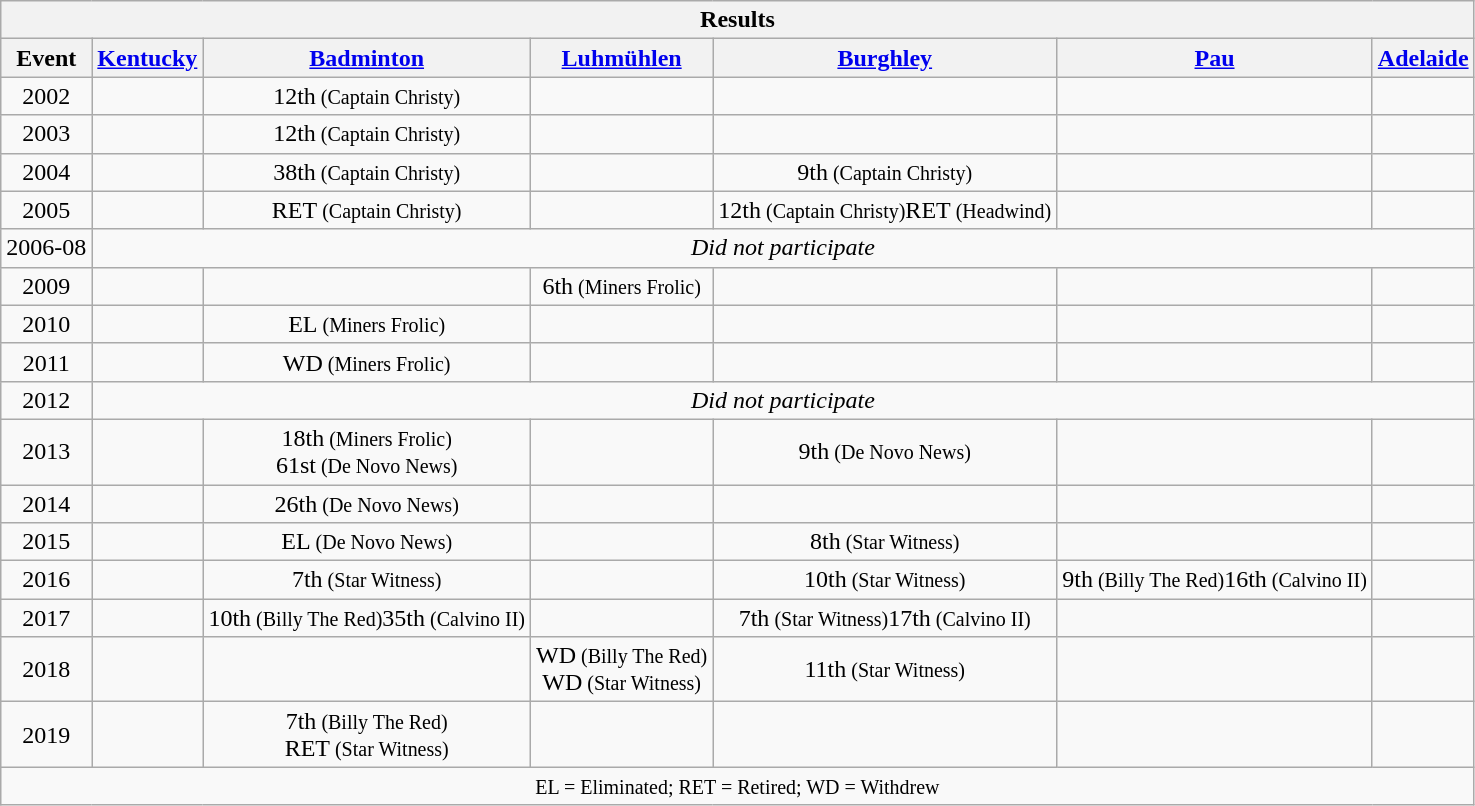<table class="wikitable" style="text-align:center">
<tr>
<th colspan=13 align=center><strong>Results</strong></th>
</tr>
<tr>
<th>Event</th>
<th><a href='#'>Kentucky</a></th>
<th><a href='#'>Badminton</a></th>
<th><a href='#'>Luhmühlen</a></th>
<th><a href='#'>Burghley</a></th>
<th><a href='#'>Pau</a></th>
<th><a href='#'>Adelaide</a></th>
</tr>
<tr>
<td>2002</td>
<td></td>
<td>12th<small> (Captain Christy)</small></td>
<td></td>
<td></td>
<td></td>
<td></td>
</tr>
<tr>
<td>2003</td>
<td></td>
<td>12th<small> (Captain Christy)</small></td>
<td></td>
<td></td>
<td></td>
<td></td>
</tr>
<tr>
<td>2004</td>
<td></td>
<td>38th<small> (Captain Christy)</small></td>
<td></td>
<td>9th<small> (Captain Christy)</small></td>
<td></td>
<td></td>
</tr>
<tr>
<td>2005</td>
<td></td>
<td>RET<small> (Captain Christy)</small></td>
<td></td>
<td>12th<small> (Captain Christy)</small>RET<small> (Headwind)</small></td>
<td></td>
<td></td>
</tr>
<tr>
<td>2006-08</td>
<td colspan="6"><em>Did not participate</em></td>
</tr>
<tr>
<td>2009</td>
<td></td>
<td></td>
<td>6th<small> (Miners Frolic)</small></td>
<td></td>
<td></td>
<td></td>
</tr>
<tr>
<td>2010</td>
<td></td>
<td>EL<small> (Miners Frolic)</small></td>
<td></td>
<td></td>
<td></td>
<td></td>
</tr>
<tr>
<td>2011</td>
<td></td>
<td>WD<small> (Miners Frolic)</small></td>
<td></td>
<td></td>
<td></td>
<td></td>
</tr>
<tr>
<td>2012</td>
<td colspan="6"><em>Did not participate</em></td>
</tr>
<tr>
<td>2013</td>
<td></td>
<td>18th<small> (Miners Frolic)</small><br>61st<small> (De Novo News)</small></td>
<td></td>
<td>9th<small> (De Novo News)</small></td>
<td></td>
<td></td>
</tr>
<tr>
<td>2014</td>
<td></td>
<td>26th<small> (De Novo News)</small></td>
<td></td>
<td></td>
<td></td>
<td></td>
</tr>
<tr>
<td>2015</td>
<td></td>
<td>EL<small> (De Novo News)</small></td>
<td></td>
<td>8th<small> (Star Witness)</small></td>
<td></td>
<td></td>
</tr>
<tr>
<td>2016</td>
<td></td>
<td>7th<small> (Star Witness)</small></td>
<td></td>
<td>10th<small> (Star Witness)</small></td>
<td>9th<small> (Billy The Red)</small>16th<small> (Calvino II)</small></td>
<td></td>
</tr>
<tr>
<td>2017</td>
<td></td>
<td>10th<small> (Billy The Red)</small>35th<small> (Calvino II)</small></td>
<td></td>
<td>7th<small> (Star Witness)</small>17th<small> (Calvino II)</small></td>
<td></td>
<td></td>
</tr>
<tr>
<td>2018</td>
<td></td>
<td></td>
<td>WD<small> (Billy The Red)</small><br>WD<small> (Star Witness)</small></td>
<td>11th<small> (Star Witness)</small></td>
<td></td>
<td></td>
</tr>
<tr>
<td>2019</td>
<td></td>
<td>7th<small> (Billy The Red)</small><br>RET<small> (Star Witness)</small></td>
<td></td>
<td></td>
<td></td>
<td></td>
</tr>
<tr>
<td colspan=13 align=center><small> EL = Eliminated; RET = Retired; WD = Withdrew </small></td>
</tr>
</table>
